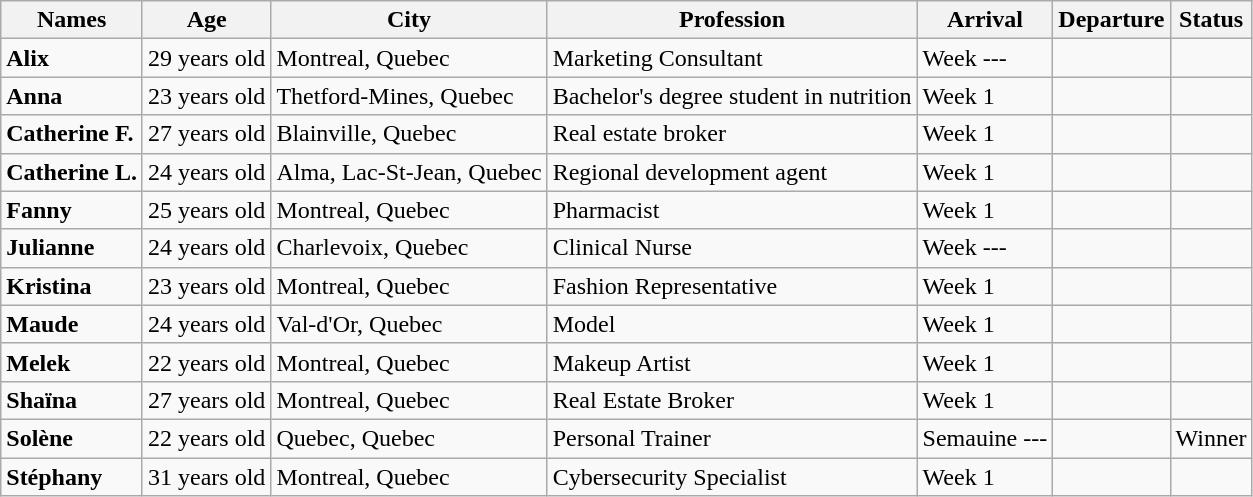<table class="wikitable">
<tr>
<th>Names</th>
<th>Age</th>
<th>City</th>
<th>Profession</th>
<th>Arrival</th>
<th>Departure</th>
<th>Status</th>
</tr>
<tr>
<td><strong>Alix</strong></td>
<td>29 years old</td>
<td>Montreal, Quebec</td>
<td>Marketing Consultant</td>
<td>Week ---</td>
<td></td>
<td></td>
</tr>
<tr>
<td><strong>Anna</strong></td>
<td>23 years old</td>
<td>Thetford-Mines, Quebec</td>
<td>Bachelor's degree student in nutrition</td>
<td>Week 1</td>
<td></td>
<td></td>
</tr>
<tr>
<td><strong>Catherine F.</strong></td>
<td>27 years old</td>
<td>Blainville, Quebec</td>
<td>Real estate broker</td>
<td>Week 1</td>
<td></td>
<td></td>
</tr>
<tr>
<td><strong>Catherine L.</strong></td>
<td>24 years old</td>
<td>Alma, Lac-St-Jean, Quebec</td>
<td>Regional development agent</td>
<td>Week 1</td>
<td></td>
<td></td>
</tr>
<tr>
<td><strong>Fanny</strong></td>
<td>25 years old</td>
<td>Montreal, Quebec</td>
<td>Pharmacist</td>
<td>Week 1</td>
<td></td>
<td></td>
</tr>
<tr>
<td><strong>Julianne</strong></td>
<td>24 years old</td>
<td>Charlevoix, Quebec</td>
<td>Clinical Nurse</td>
<td>Week ---</td>
<td></td>
<td></td>
</tr>
<tr>
<td><strong>Kristina</strong></td>
<td>23 years old</td>
<td>Montreal, Quebec</td>
<td>Fashion Representative</td>
<td>Week 1</td>
<td></td>
<td></td>
</tr>
<tr>
<td><strong>Maude</strong></td>
<td>24 years old</td>
<td>Val-d'Or, Quebec</td>
<td>Model</td>
<td>Week 1</td>
<td></td>
<td></td>
</tr>
<tr>
<td><strong>Melek</strong></td>
<td>22 years old</td>
<td>Montreal, Quebec</td>
<td>Makeup Artist</td>
<td>Week 1</td>
<td></td>
<td></td>
</tr>
<tr>
<td><strong>Shaïna</strong></td>
<td>27 years old</td>
<td>Montreal, Quebec</td>
<td>Real Estate Broker</td>
<td>Week 1</td>
<td></td>
<td></td>
</tr>
<tr>
<td><strong>Solène</strong></td>
<td>22 years old</td>
<td>Quebec, Quebec</td>
<td>Personal Trainer</td>
<td>Semauine ---</td>
<td></td>
<td>Winner</td>
</tr>
<tr>
<td><strong>Stéphany</strong></td>
<td>31 years old</td>
<td>Montreal, Quebec</td>
<td>Cybersecurity Specialist</td>
<td>Week 1</td>
<td></td>
<td></td>
</tr>
</table>
